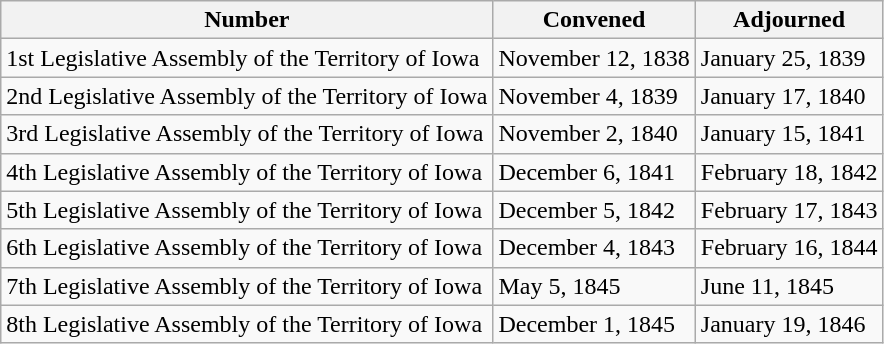<table class="wikitable">
<tr>
<th>Number</th>
<th>Convened</th>
<th>Adjourned</th>
</tr>
<tr>
<td>1st Legislative Assembly of the Territory of Iowa</td>
<td>November 12, 1838</td>
<td>January 25, 1839</td>
</tr>
<tr>
<td>2nd Legislative Assembly of the Territory of Iowa</td>
<td>November 4, 1839</td>
<td>January 17, 1840</td>
</tr>
<tr>
<td>3rd Legislative Assembly of the Territory of Iowa</td>
<td>November 2, 1840</td>
<td>January 15, 1841</td>
</tr>
<tr>
<td>4th Legislative Assembly of the Territory of Iowa</td>
<td>December 6, 1841</td>
<td>February 18, 1842</td>
</tr>
<tr>
<td>5th Legislative Assembly of the Territory of Iowa</td>
<td>December 5, 1842</td>
<td>February 17, 1843</td>
</tr>
<tr>
<td>6th Legislative Assembly of the Territory of Iowa</td>
<td>December 4, 1843</td>
<td>February 16, 1844</td>
</tr>
<tr>
<td>7th Legislative Assembly of the Territory of Iowa</td>
<td>May 5, 1845</td>
<td>June 11, 1845</td>
</tr>
<tr>
<td>8th Legislative Assembly of the Territory of Iowa</td>
<td>December 1, 1845</td>
<td>January 19, 1846</td>
</tr>
</table>
